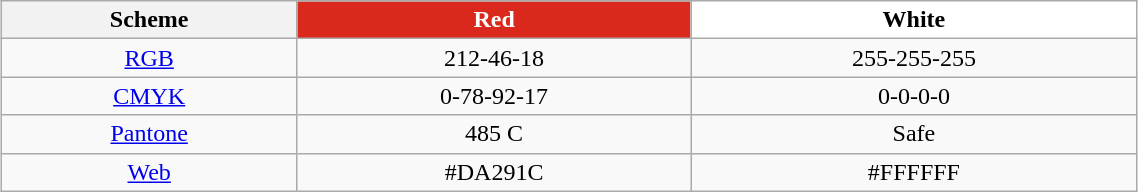<table class=wikitable width=60% style="margin:1em auto; text-align:center;">
<tr>
<th>Scheme</th>
<th style="background:#DA291C;color:#FFFFFF">Red</th>
<th style="background:#FFFFFF">White</th>
</tr>
<tr>
<td><a href='#'>RGB</a></td>
<td>212-46-18</td>
<td>255-255-255</td>
</tr>
<tr>
<td><a href='#'>CMYK</a></td>
<td>0-78-92-17</td>
<td>0-0-0-0</td>
</tr>
<tr>
<td><a href='#'>Pantone</a></td>
<td>485 C</td>
<td>Safe</td>
</tr>
<tr>
<td><a href='#'>Web</a></td>
<td>#DA291C</td>
<td>#FFFFFF</td>
</tr>
</table>
